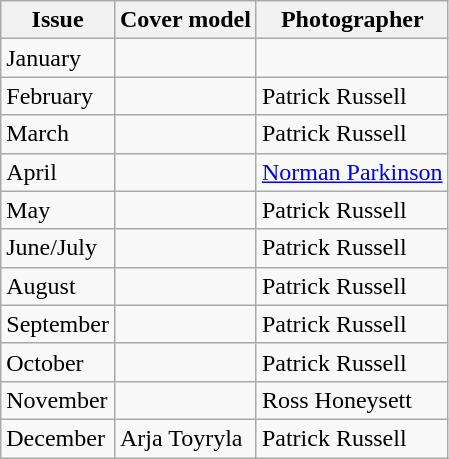<table class="wikitable">
<tr>
<th>Issue</th>
<th>Cover model</th>
<th>Photographer</th>
</tr>
<tr>
<td>January</td>
<td></td>
<td></td>
</tr>
<tr>
<td>February</td>
<td></td>
<td>Patrick Russell</td>
</tr>
<tr>
<td>March</td>
<td></td>
<td>Patrick Russell</td>
</tr>
<tr>
<td>April</td>
<td></td>
<td><a href='#'>Norman Parkinson</a></td>
</tr>
<tr>
<td>May</td>
<td></td>
<td>Patrick Russell</td>
</tr>
<tr>
<td>June/July</td>
<td></td>
<td>Patrick Russell</td>
</tr>
<tr>
<td>August</td>
<td></td>
<td>Patrick Russell</td>
</tr>
<tr>
<td>September</td>
<td></td>
<td>Patrick Russell</td>
</tr>
<tr>
<td>October</td>
<td></td>
<td>Patrick Russell</td>
</tr>
<tr>
<td>November</td>
<td></td>
<td>Ross Honeysett</td>
</tr>
<tr>
<td>December</td>
<td>Arja Toyryla</td>
<td>Patrick Russell</td>
</tr>
</table>
